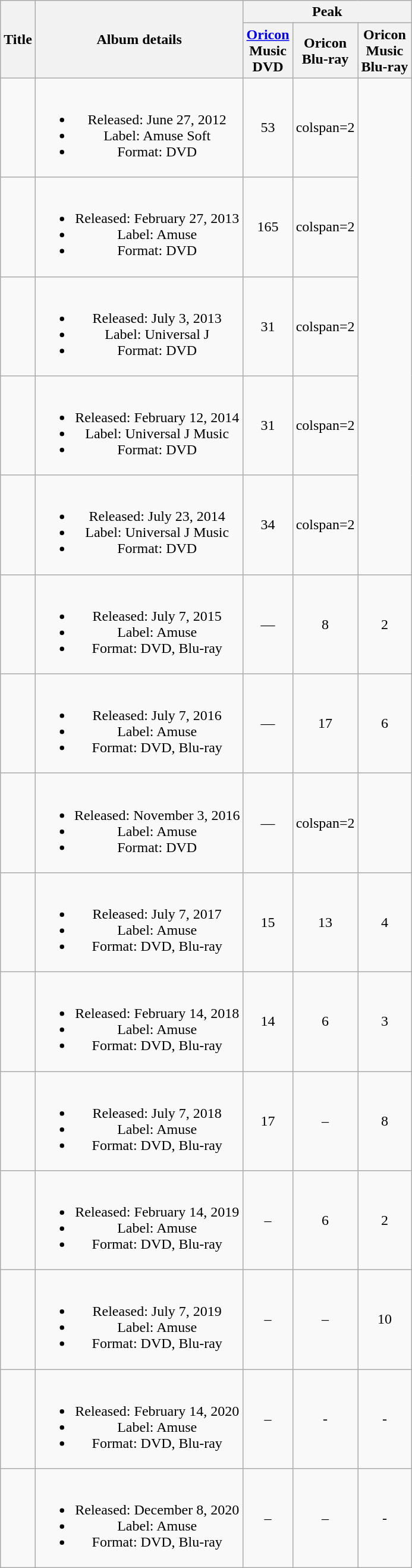<table class="wikitable" style="text-align:center;">
<tr>
<th rowspan="2">Title</th>
<th rowspan="2">Album details</th>
<th colspan="3">Peak</th>
</tr>
<tr>
<th><a href='#'>Oricon</a><br>Music<br>DVD</th>
<th>Oricon<br>Blu-ray</th>
<th>Oricon<br>Music<br>Blu-ray</th>
</tr>
<tr>
<td align="left"></td>
<td><br><ul><li>Released: June 27, 2012</li><li>Label: Amuse Soft</li><li>Format: DVD</li></ul></td>
<td>53</td>
<td>colspan=2 </td>
</tr>
<tr>
<td align="left"></td>
<td><br><ul><li>Released: February 27, 2013</li><li>Label: Amuse</li><li>Format: DVD</li></ul></td>
<td>165</td>
<td>colspan=2 </td>
</tr>
<tr>
<td align="left"></td>
<td><br><ul><li>Released: July 3, 2013</li><li>Label: Universal J</li><li>Format: DVD</li></ul></td>
<td>31</td>
<td>colspan=2 </td>
</tr>
<tr>
<td align="left"></td>
<td><br><ul><li>Released: February 12, 2014</li><li>Label: Universal J Music</li><li>Format: DVD</li></ul></td>
<td>31</td>
<td>colspan=2 </td>
</tr>
<tr>
<td align="left"></td>
<td><br><ul><li>Released: July 23, 2014</li><li>Label: Universal J Music</li><li>Format: DVD</li></ul></td>
<td>34</td>
<td>colspan=2 </td>
</tr>
<tr>
<td align="left"></td>
<td><br><ul><li>Released: July 7, 2015</li><li>Label: Amuse</li><li>Format: DVD, Blu-ray</li></ul></td>
<td>—</td>
<td>8</td>
<td>2</td>
</tr>
<tr>
<td align="left"></td>
<td><br><ul><li>Released: July 7, 2016</li><li>Label: Amuse</li><li>Format: DVD, Blu-ray</li></ul></td>
<td>—</td>
<td>17</td>
<td>6</td>
</tr>
<tr>
<td align="left"></td>
<td><br><ul><li>Released: November 3, 2016</li><li>Label: Amuse</li><li>Format: DVD</li></ul></td>
<td>—</td>
<td>colspan=2 </td>
</tr>
<tr>
<td align="left"></td>
<td><br><ul><li>Released: July 7, 2017</li><li>Label: Amuse</li><li>Format: DVD, Blu-ray</li></ul></td>
<td>15</td>
<td>13</td>
<td>4</td>
</tr>
<tr>
<td align="left"></td>
<td><br><ul><li>Released: February 14, 2018</li><li>Label: Amuse</li><li>Format: DVD, Blu-ray</li></ul></td>
<td>14</td>
<td>6</td>
<td>3</td>
</tr>
<tr>
<td align="left"></td>
<td><br><ul><li>Released: July 7, 2018</li><li>Label: Amuse</li><li>Format: DVD, Blu-ray</li></ul></td>
<td>17</td>
<td>–</td>
<td>8</td>
</tr>
<tr>
<td align="left"></td>
<td><br><ul><li>Released: February 14, 2019</li><li>Label: Amuse</li><li>Format: DVD, Blu-ray</li></ul></td>
<td>–</td>
<td>6</td>
<td>2</td>
</tr>
<tr>
<td align="left"></td>
<td><br><ul><li>Released: July 7, 2019</li><li>Label: Amuse</li><li>Format: DVD, Blu-ray</li></ul></td>
<td>–</td>
<td>–</td>
<td>10</td>
</tr>
<tr>
<td align="left"></td>
<td><br><ul><li>Released: February 14, 2020</li><li>Label: Amuse</li><li>Format: DVD, Blu-ray</li></ul></td>
<td>–</td>
<td>-</td>
<td>-</td>
</tr>
<tr>
<td align="left"></td>
<td><br><ul><li>Released: December 8, 2020</li><li>Label: Amuse</li><li>Format: DVD, Blu-ray</li></ul></td>
<td>–</td>
<td>–</td>
<td>-</td>
</tr>
</table>
